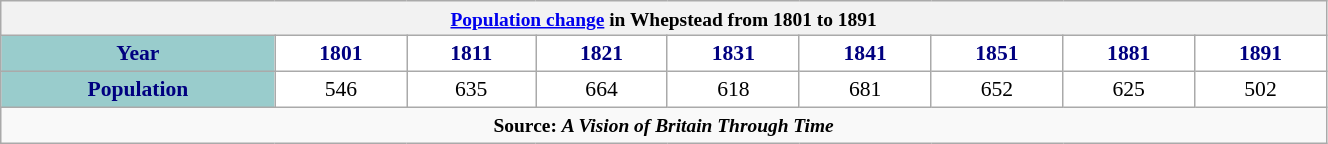<table class="wikitable" style="font-size:90%; width:70%; border:0; text-align:center; line-height:120%;">
<tr>
<th colspan="11" style="text-align:center;font-size:90%;"><a href='#'>Population change</a> in Whepstead from 1801 to 1891</th>
</tr>
<tr>
<th style="background:#9cc; color:navy; height:17px;">Year</th>
<th style="background:#fff; color:navy;">1801</th>
<th style="background:#fff; color:navy;">1811</th>
<th style="background:#fff; color:navy;">1821</th>
<th style="background:#fff; color:navy;">1831</th>
<th style="background:#fff; color:navy;">1841</th>
<th style="background:#fff; color:navy;">1851</th>
<th style="background:#fff; color:navy;">1881</th>
<th style="background:#fff; color:navy;">1891</th>
</tr>
<tr style="text-align:center;">
<th style="background:#9cc; color:navy; height:17px;">Population</th>
<td style="background:#fff; color:black;">546</td>
<td style="background:#fff; color:black;">635</td>
<td style="background:#fff; color:black;">664</td>
<td style="background:#fff; color:black;">618</td>
<td style="background:#fff; color:black;">681</td>
<td style="background:#fff; color:black;">652</td>
<td style="background:#fff; color:black;">625</td>
<td style="background:#fff; color:black;">502</td>
</tr>
<tr>
<td colspan="11" style="text-align:center;font-size:90%;"><strong>Source: <em>A Vision of Britain Through Time</em> </strong></td>
</tr>
</table>
